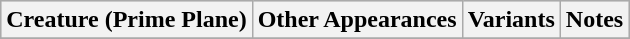<table class="wikitable">
<tr bgcolor="#CCCCCC">
<th>Creature (Prime Plane)</th>
<th>Other Appearances</th>
<th>Variants</th>
<th>Notes</th>
</tr>
<tr>
</tr>
</table>
